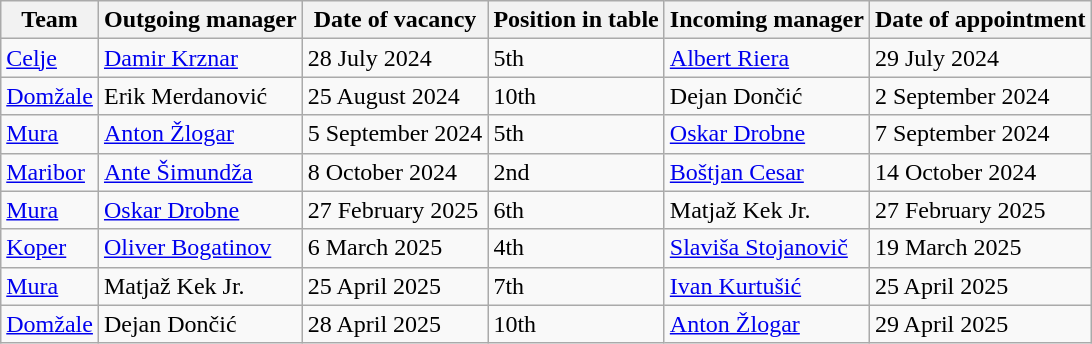<table class="wikitable sortable">
<tr>
<th>Team</th>
<th>Outgoing manager</th>
<th>Date of vacancy</th>
<th>Position in table</th>
<th>Incoming manager</th>
<th>Date of appointment</th>
</tr>
<tr>
<td><a href='#'>Celje</a></td>
<td> <a href='#'>Damir Krznar</a></td>
<td>28 July 2024</td>
<td>5th</td>
<td> <a href='#'>Albert Riera</a></td>
<td>29 July 2024</td>
</tr>
<tr>
<td><a href='#'>Domžale</a></td>
<td> Erik Merdanović</td>
<td>25 August 2024</td>
<td>10th</td>
<td> Dejan Dončić</td>
<td>2 September 2024</td>
</tr>
<tr>
<td><a href='#'>Mura</a></td>
<td> <a href='#'>Anton Žlogar</a></td>
<td>5 September 2024</td>
<td>5th</td>
<td> <a href='#'>Oskar Drobne</a></td>
<td>7 September 2024</td>
</tr>
<tr>
<td><a href='#'>Maribor</a></td>
<td> <a href='#'>Ante Šimundža</a></td>
<td>8 October 2024</td>
<td>2nd</td>
<td> <a href='#'>Boštjan Cesar</a></td>
<td>14 October 2024</td>
</tr>
<tr>
<td><a href='#'>Mura</a></td>
<td> <a href='#'>Oskar Drobne</a></td>
<td>27 February 2025</td>
<td>6th</td>
<td> Matjaž Kek Jr.</td>
<td>27 February 2025</td>
</tr>
<tr>
<td><a href='#'>Koper</a></td>
<td> <a href='#'>Oliver Bogatinov</a></td>
<td>6 March 2025</td>
<td>4th</td>
<td> <a href='#'>Slaviša Stojanovič</a></td>
<td>19 March 2025</td>
</tr>
<tr>
<td><a href='#'>Mura</a></td>
<td> Matjaž Kek Jr.</td>
<td>25 April 2025</td>
<td>7th</td>
<td> <a href='#'>Ivan Kurtušić</a></td>
<td>25 April 2025</td>
</tr>
<tr>
<td><a href='#'>Domžale</a></td>
<td> Dejan Dončić</td>
<td>28 April 2025</td>
<td>10th</td>
<td> <a href='#'>Anton Žlogar</a></td>
<td>29 April 2025</td>
</tr>
</table>
